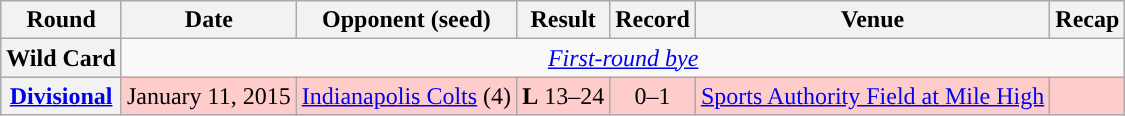<table class="wikitable" style="text-align:center">
<tr>
<th>Round</th>
<th>Date</th>
<th>Opponent (seed)</th>
<th>Result</th>
<th>Record</th>
<th>Venue</th>
<th>Recap</th>
</tr>
<tr>
<th>Wild Card</th>
<td colspan="6"><em><a href='#'>First-round bye</a></em></td>
</tr>
<tr style="background:#fcc">
<th><a href='#'>Divisional</a></th>
<td>January 11, 2015</td>
<td><a href='#'>Indianapolis Colts</a> (4)</td>
<td><strong>L</strong> 13–24</td>
<td>0–1</td>
<td><a href='#'>Sports Authority Field at Mile High</a></td>
<td></td>
</tr>
</table>
